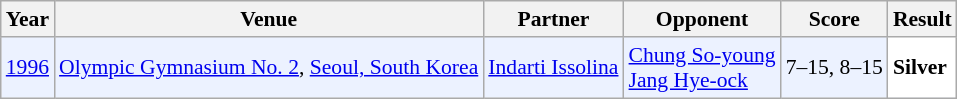<table class="sortable wikitable" style="font-size: 90%;">
<tr>
<th>Year</th>
<th>Venue</th>
<th>Partner</th>
<th>Opponent</th>
<th>Score</th>
<th>Result</th>
</tr>
<tr style="background:#ECF2FF">
<td align="center"><a href='#'>1996</a></td>
<td align="left"><a href='#'>Olympic Gymnasium No. 2</a>, <a href='#'>Seoul, South Korea</a></td>
<td align="left"> <a href='#'>Indarti Issolina</a></td>
<td align="left"> <a href='#'>Chung So-young</a><br> <a href='#'>Jang Hye-ock</a></td>
<td align="left">7–15, 8–15</td>
<td style="text-align:left; background:white"> <strong>Silver</strong></td>
</tr>
</table>
